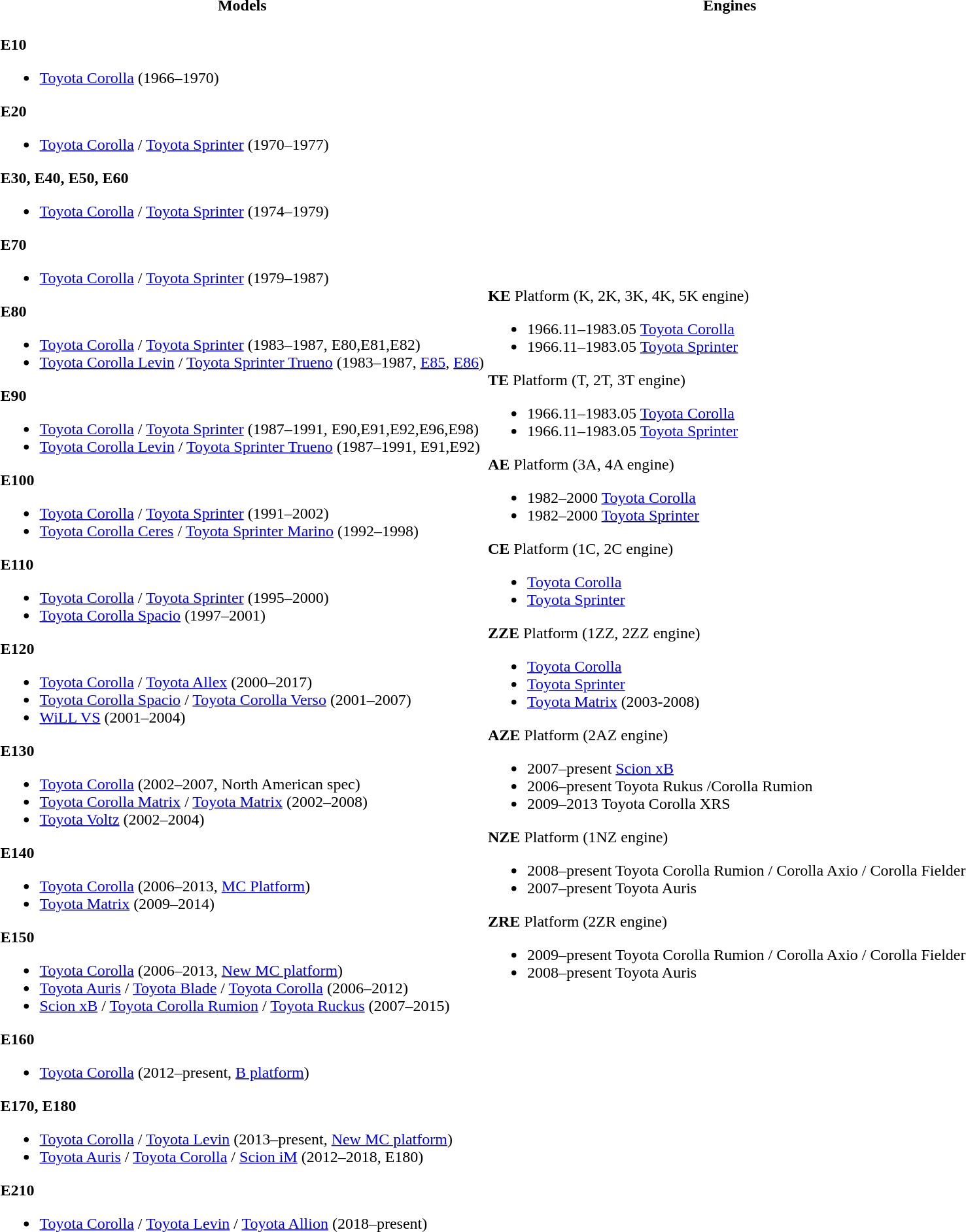<table>
<tr>
<th style="width:50%">Models</th>
<th>Engines</th>
</tr>
<tr>
<td style="width:50%"><br><strong>E10</strong><ul><li><a href='#'>Toyota Corolla</a> (1966–1970)</li></ul><strong>E20</strong><ul><li><a href='#'>Toyota Corolla</a> / <a href='#'>Toyota Sprinter</a> (1970–1977)</li></ul><strong>E30, E40, E50, E60</strong><ul><li><a href='#'>Toyota Corolla</a> / <a href='#'>Toyota Sprinter</a> (1974–1979)</li></ul><strong>E70</strong><ul><li><a href='#'>Toyota Corolla</a> / <a href='#'>Toyota Sprinter</a> (1979–1987)</li></ul><strong>E80</strong><ul><li><a href='#'>Toyota Corolla</a> / <a href='#'>Toyota Sprinter</a> (1983–1987, E80,E81,E82)</li><li><a href='#'>Toyota Corolla Levin</a> / <a href='#'>Toyota Sprinter Trueno</a> (1983–1987, <a href='#'>E85</a>, <a href='#'>E86</a>)</li></ul><strong>E90</strong><ul><li><a href='#'>Toyota Corolla</a> / <a href='#'>Toyota Sprinter</a> (1987–1991, E90,E91,E92,E96,E98)</li><li><a href='#'>Toyota Corolla Levin</a>  / <a href='#'>Toyota Sprinter Trueno</a> (1987–1991, E91,E92)</li></ul><strong>E100</strong><ul><li><a href='#'>Toyota Corolla</a> / <a href='#'>Toyota Sprinter</a> (1991–2002)</li><li><a href='#'>Toyota Corolla Ceres</a> / <a href='#'>Toyota Sprinter Marino</a> (1992–1998)</li></ul><strong>E110</strong><ul><li><a href='#'>Toyota Corolla</a> / <a href='#'>Toyota Sprinter</a> (1995–2000)</li><li><a href='#'>Toyota Corolla Spacio</a> (1997–2001)</li></ul><strong>E120</strong><ul><li><a href='#'>Toyota Corolla</a> / <a href='#'>Toyota Allex</a> (2000–2017)</li><li><a href='#'>Toyota Corolla Spacio</a> / <a href='#'>Toyota Corolla Verso</a> (2001–2007)</li><li><a href='#'>WiLL VS</a> (2001–2004)</li></ul><strong>E130</strong><ul><li><a href='#'>Toyota Corolla</a> (2002–2007, North American spec)</li><li><a href='#'>Toyota Corolla Matrix</a> / <a href='#'>Toyota Matrix</a> (2002–2008)</li><li><a href='#'>Toyota Voltz</a> (2002–2004)</li></ul><strong>E140</strong><ul><li><a href='#'>Toyota Corolla</a> (2006–2013, <a href='#'>MC Platform</a>)</li><li><a href='#'>Toyota Matrix</a> (2009–2014)</li></ul><strong>E150</strong><ul><li><a href='#'>Toyota Corolla</a> (2006–2013, <a href='#'>New MC platform</a>)</li><li><a href='#'>Toyota Auris</a> / <a href='#'>Toyota Blade</a> / <a href='#'>Toyota Corolla</a> (2006–2012)</li><li><a href='#'>Scion xB</a> / <a href='#'>Toyota Corolla Rumion</a> / <a href='#'>Toyota Ruckus</a> (2007–2015)</li></ul><strong>E160</strong><ul><li><a href='#'>Toyota Corolla</a> (2012–present, <a href='#'>B platform</a>)</li></ul><strong>E170, E180</strong><ul><li><a href='#'>Toyota Corolla</a> / <a href='#'>Toyota Levin</a> (2013–present, <a href='#'>New MC platform</a>)</li><li><a href='#'>Toyota Auris</a> / <a href='#'>Toyota Corolla</a> / <a href='#'>Scion iM</a> (2012–2018, E180)</li></ul><strong>E210</strong><ul><li><a href='#'>Toyota Corolla</a> / <a href='#'>Toyota Levin</a> / <a href='#'>Toyota Allion</a> (2018–present)</li></ul></td>
<td style="width:50%"><br><strong>KE</strong> Platform (K, 2K, 3K, 4K, 5K engine)<ul><li>1966.11–1983.05 <a href='#'>Toyota Corolla</a></li><li>1966.11–1983.05 <a href='#'>Toyota Sprinter</a></li></ul><strong>TE</strong> Platform (T, 2T, 3T engine)<ul><li>1966.11–1983.05 <a href='#'>Toyota Corolla</a></li><li>1966.11–1983.05 <a href='#'>Toyota Sprinter</a></li></ul><strong>AE</strong> Platform (3A, 4A engine)<ul><li>1982–2000 <a href='#'>Toyota Corolla</a></li><li>1982–2000 <a href='#'>Toyota Sprinter</a></li></ul><strong>CE</strong> Platform (1C, 2C engine)<ul><li><a href='#'>Toyota Corolla</a></li><li><a href='#'>Toyota Sprinter</a></li></ul><strong>ZZE</strong> Platform (1ZZ, 2ZZ engine)<ul><li><a href='#'>Toyota Corolla</a></li><li><a href='#'>Toyota Sprinter</a></li><li><a href='#'>Toyota Matrix</a> (2003-2008)</li></ul><strong>AZE</strong> Platform (2AZ engine)<ul><li>2007–present <a href='#'>Scion xB</a></li><li>2006–present Toyota Rukus /Corolla Rumion</li><li>2009–2013 Toyota Corolla XRS</li></ul><strong>NZE</strong> Platform (1NZ engine)<ul><li>2008–present Toyota Corolla Rumion / Corolla Axio / Corolla Fielder</li><li>2007–present Toyota Auris</li></ul><strong>ZRE</strong> Platform (2ZR engine)<ul><li>2009–present Toyota Corolla Rumion / Corolla Axio / Corolla Fielder</li><li>2008–present Toyota Auris</li></ul></td>
</tr>
</table>
